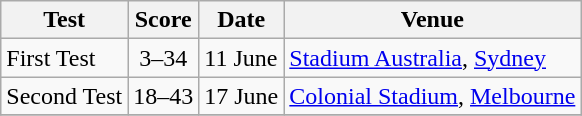<table class="wikitable">
<tr>
<th>Test</th>
<th>Score</th>
<th>Date</th>
<th>Venue</th>
</tr>
<tr>
<td>First Test</td>
<td align=center>3–34</td>
<td>11 June</td>
<td><a href='#'>Stadium Australia</a>, <a href='#'>Sydney</a></td>
</tr>
<tr>
<td>Second Test</td>
<td align=center>18–43</td>
<td>17 June</td>
<td><a href='#'>Colonial Stadium</a>, <a href='#'>Melbourne</a></td>
</tr>
<tr>
</tr>
</table>
